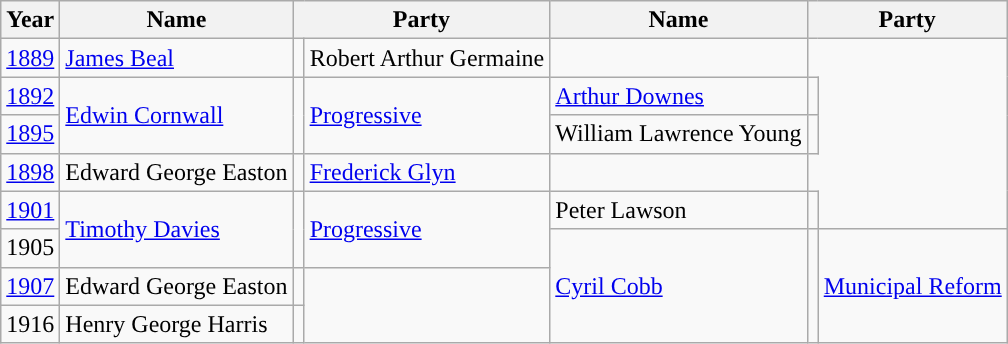<table class="wikitable">
<tr>
<th>Year</th>
<th>Name</th>
<th colspan=2>Party</th>
<th>Name</th>
<th colspan=2>Party</th>
</tr>
<tr>
<td><a href='#'>1889</a></td>
<td><a href='#'>James Beal</a></td>
<td></td>
<td>Robert Arthur Germaine</td>
<td></td>
</tr>
<tr>
<td><a href='#'>1892</a></td>
<td rowspan=2><a href='#'>Edwin Cornwall</a></td>
<td rowspan=2 style="background-color: "></td>
<td rowspan=2><a href='#'>Progressive</a></td>
<td><a href='#'>Arthur Downes</a></td>
<td></td>
</tr>
<tr>
<td><a href='#'>1895</a></td>
<td>William Lawrence Young</td>
<td></td>
</tr>
<tr>
<td><a href='#'>1898</a></td>
<td>Edward George Easton</td>
<td></td>
<td><a href='#'>Frederick Glyn</a></td>
<td></td>
</tr>
<tr>
<td><a href='#'>1901</a></td>
<td rowspan=2><a href='#'>Timothy Davies</a></td>
<td rowspan=2 style="background-color: "></td>
<td rowspan=2><a href='#'>Progressive</a></td>
<td>Peter Lawson</td>
<td></td>
</tr>
<tr>
<td>1905</td>
<td rowspan=3><a href='#'>Cyril Cobb</a></td>
<td rowspan=3 style="background-color: "></td>
<td rowspan=3><a href='#'>Municipal Reform</a></td>
</tr>
<tr>
<td><a href='#'>1907</a></td>
<td>Edward George Easton</td>
<td></td>
</tr>
<tr>
<td>1916</td>
<td>Henry George Harris</td>
<td></td>
</tr>
</table>
